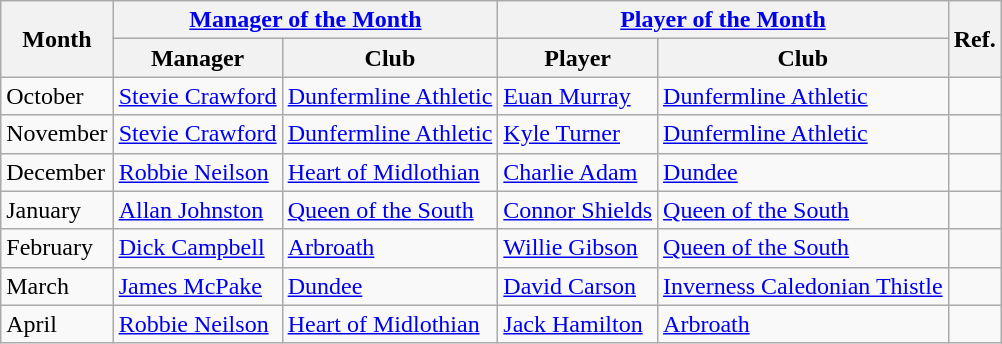<table class="wikitable">
<tr>
<th rowspan="2">Month</th>
<th colspan="2"><a href='#'>Manager of the Month</a></th>
<th colspan="2"><a href='#'>Player of the Month</a></th>
<th rowspan="2">Ref.</th>
</tr>
<tr>
<th>Manager</th>
<th>Club</th>
<th>Player</th>
<th>Club</th>
</tr>
<tr>
<td>October</td>
<td> <a href='#'>Stevie Crawford</a></td>
<td><a href='#'>Dunfermline Athletic</a></td>
<td> <a href='#'>Euan Murray</a></td>
<td><a href='#'>Dunfermline Athletic</a></td>
<td></td>
</tr>
<tr>
<td>November</td>
<td> <a href='#'>Stevie Crawford</a></td>
<td><a href='#'>Dunfermline Athletic</a></td>
<td> <a href='#'>Kyle Turner</a></td>
<td><a href='#'>Dunfermline Athletic</a></td>
<td></td>
</tr>
<tr>
<td>December</td>
<td> <a href='#'>Robbie Neilson</a></td>
<td><a href='#'>Heart of Midlothian</a></td>
<td> <a href='#'>Charlie Adam</a></td>
<td><a href='#'>Dundee</a></td>
<td></td>
</tr>
<tr>
<td>January</td>
<td> <a href='#'>Allan Johnston</a></td>
<td><a href='#'>Queen of the South</a></td>
<td> <a href='#'>Connor Shields</a></td>
<td><a href='#'>Queen of the South</a></td>
<td></td>
</tr>
<tr>
<td>February</td>
<td> <a href='#'>Dick Campbell</a></td>
<td><a href='#'>Arbroath</a></td>
<td> <a href='#'>Willie Gibson</a></td>
<td><a href='#'>Queen of the South</a></td>
<td></td>
</tr>
<tr>
<td>March</td>
<td> <a href='#'>James McPake</a></td>
<td><a href='#'>Dundee</a></td>
<td> <a href='#'>David Carson</a></td>
<td><a href='#'>Inverness Caledonian Thistle</a></td>
<td></td>
</tr>
<tr>
<td>April</td>
<td> <a href='#'>Robbie Neilson</a></td>
<td><a href='#'>Heart of Midlothian</a></td>
<td> <a href='#'>Jack Hamilton</a></td>
<td><a href='#'>Arbroath</a></td>
<td></td>
</tr>
</table>
